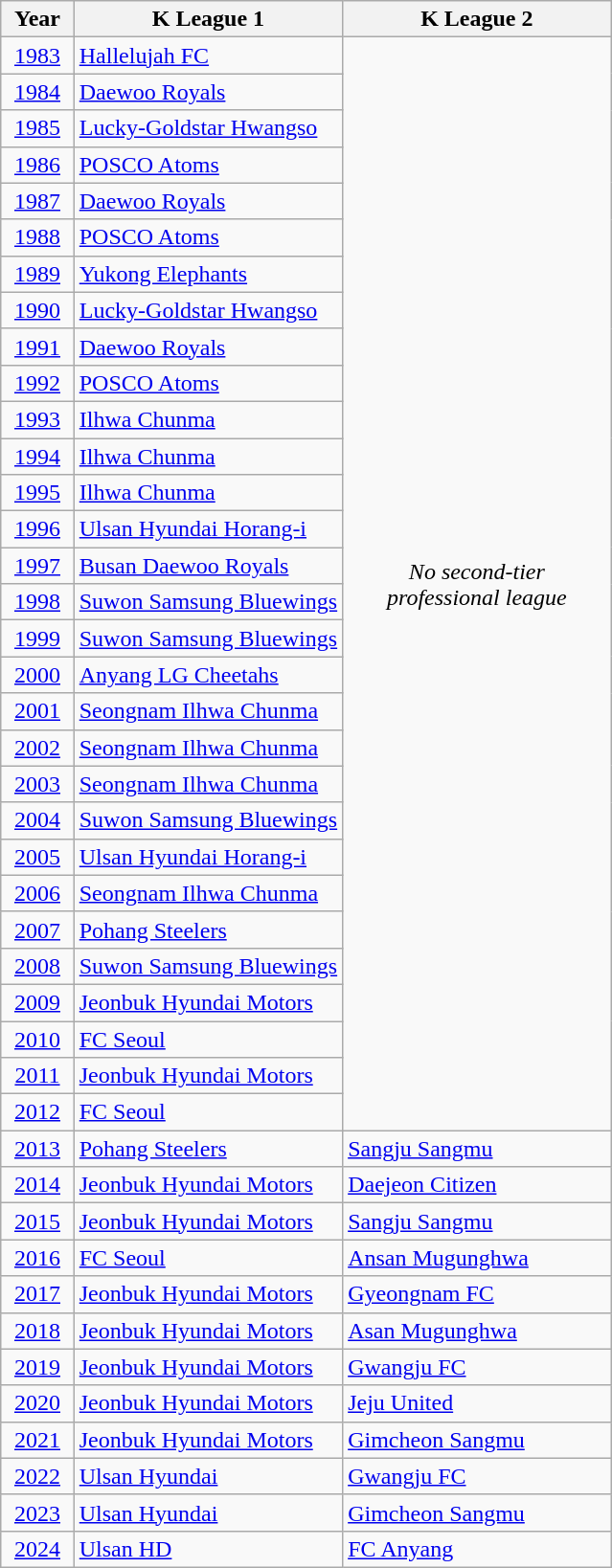<table class="wikitable">
<tr>
<th width="12%">Year</th>
<th width="44%">K League 1</th>
<th width="44%">K League 2</th>
</tr>
<tr>
<td align="center"><a href='#'>1983</a></td>
<td><a href='#'>Hallelujah FC</a></td>
<td rowspan="30" align="center"><em>No second-tier<br>professional league</em></td>
</tr>
<tr>
<td align="center"><a href='#'>1984</a></td>
<td><a href='#'>Daewoo Royals</a></td>
</tr>
<tr>
<td align="center"><a href='#'>1985</a></td>
<td><a href='#'>Lucky-Goldstar Hwangso</a></td>
</tr>
<tr>
<td align="center"><a href='#'>1986</a></td>
<td><a href='#'>POSCO Atoms</a></td>
</tr>
<tr>
<td align="center"><a href='#'>1987</a></td>
<td><a href='#'>Daewoo Royals</a></td>
</tr>
<tr>
<td align="center"><a href='#'>1988</a></td>
<td><a href='#'>POSCO Atoms</a></td>
</tr>
<tr>
<td align="center"><a href='#'>1989</a></td>
<td><a href='#'>Yukong Elephants</a></td>
</tr>
<tr>
<td align="center"><a href='#'>1990</a></td>
<td><a href='#'>Lucky-Goldstar Hwangso</a></td>
</tr>
<tr>
<td align="center"><a href='#'>1991</a></td>
<td><a href='#'>Daewoo Royals</a></td>
</tr>
<tr>
<td align="center"><a href='#'>1992</a></td>
<td><a href='#'>POSCO Atoms</a></td>
</tr>
<tr>
<td align="center"><a href='#'>1993</a></td>
<td><a href='#'>Ilhwa Chunma</a></td>
</tr>
<tr>
<td align="center"><a href='#'>1994</a></td>
<td><a href='#'>Ilhwa Chunma</a></td>
</tr>
<tr>
<td align="center"><a href='#'>1995</a></td>
<td><a href='#'>Ilhwa Chunma</a></td>
</tr>
<tr>
<td align="center"><a href='#'>1996</a></td>
<td><a href='#'>Ulsan Hyundai Horang-i</a></td>
</tr>
<tr>
<td align="center"><a href='#'>1997</a></td>
<td><a href='#'>Busan Daewoo Royals</a></td>
</tr>
<tr>
<td align="center"><a href='#'>1998</a></td>
<td><a href='#'>Suwon Samsung Bluewings</a></td>
</tr>
<tr>
<td align="center"><a href='#'>1999</a></td>
<td><a href='#'>Suwon Samsung Bluewings</a></td>
</tr>
<tr>
<td align="center"><a href='#'>2000</a></td>
<td><a href='#'>Anyang LG Cheetahs</a></td>
</tr>
<tr>
<td align="center"><a href='#'>2001</a></td>
<td><a href='#'>Seongnam Ilhwa Chunma</a></td>
</tr>
<tr>
<td align="center"><a href='#'>2002</a></td>
<td><a href='#'>Seongnam Ilhwa Chunma</a></td>
</tr>
<tr>
<td align="center"><a href='#'>2003</a></td>
<td><a href='#'>Seongnam Ilhwa Chunma</a></td>
</tr>
<tr>
<td align="center"><a href='#'>2004</a></td>
<td><a href='#'>Suwon Samsung Bluewings</a></td>
</tr>
<tr>
<td align="center"><a href='#'>2005</a></td>
<td><a href='#'>Ulsan Hyundai Horang-i</a></td>
</tr>
<tr>
<td align="center"><a href='#'>2006</a></td>
<td><a href='#'>Seongnam Ilhwa Chunma</a></td>
</tr>
<tr>
<td align="center"><a href='#'>2007</a></td>
<td><a href='#'>Pohang Steelers</a></td>
</tr>
<tr>
<td align="center"><a href='#'>2008</a></td>
<td><a href='#'>Suwon Samsung Bluewings</a></td>
</tr>
<tr>
<td align="center"><a href='#'>2009</a></td>
<td><a href='#'>Jeonbuk Hyundai Motors</a></td>
</tr>
<tr>
<td align="center"><a href='#'>2010</a></td>
<td><a href='#'>FC Seoul</a></td>
</tr>
<tr>
<td align="center"><a href='#'>2011</a></td>
<td><a href='#'>Jeonbuk Hyundai Motors</a></td>
</tr>
<tr>
<td align="center"><a href='#'>2012</a></td>
<td><a href='#'>FC Seoul</a></td>
</tr>
<tr>
<td align="center"><a href='#'>2013</a></td>
<td><a href='#'>Pohang Steelers</a></td>
<td><a href='#'>Sangju Sangmu</a></td>
</tr>
<tr>
<td align="center"><a href='#'>2014</a></td>
<td><a href='#'>Jeonbuk Hyundai Motors</a></td>
<td><a href='#'>Daejeon Citizen</a></td>
</tr>
<tr>
<td align="center"><a href='#'>2015</a></td>
<td><a href='#'>Jeonbuk Hyundai Motors</a></td>
<td><a href='#'>Sangju Sangmu</a></td>
</tr>
<tr>
<td align="center"><a href='#'>2016</a></td>
<td><a href='#'>FC Seoul</a></td>
<td><a href='#'>Ansan Mugunghwa</a></td>
</tr>
<tr>
<td align="center"><a href='#'>2017</a></td>
<td><a href='#'>Jeonbuk Hyundai Motors</a></td>
<td><a href='#'>Gyeongnam FC</a></td>
</tr>
<tr>
<td align="center"><a href='#'>2018</a></td>
<td><a href='#'>Jeonbuk Hyundai Motors</a></td>
<td><a href='#'>Asan Mugunghwa</a></td>
</tr>
<tr>
<td align="center"><a href='#'>2019</a></td>
<td><a href='#'>Jeonbuk Hyundai Motors</a></td>
<td><a href='#'>Gwangju FC</a></td>
</tr>
<tr>
<td align="center"><a href='#'>2020</a></td>
<td><a href='#'>Jeonbuk Hyundai Motors</a></td>
<td><a href='#'>Jeju United</a></td>
</tr>
<tr>
<td align="center"><a href='#'>2021</a></td>
<td><a href='#'>Jeonbuk Hyundai Motors</a></td>
<td><a href='#'>Gimcheon Sangmu</a></td>
</tr>
<tr>
<td align="center"><a href='#'>2022</a></td>
<td><a href='#'>Ulsan Hyundai</a></td>
<td><a href='#'>Gwangju FC</a></td>
</tr>
<tr>
<td align="center"><a href='#'>2023</a></td>
<td><a href='#'>Ulsan Hyundai</a></td>
<td><a href='#'>Gimcheon Sangmu</a></td>
</tr>
<tr>
<td align="center"><a href='#'>2024</a></td>
<td><a href='#'>Ulsan HD</a></td>
<td><a href='#'>FC Anyang</a></td>
</tr>
</table>
